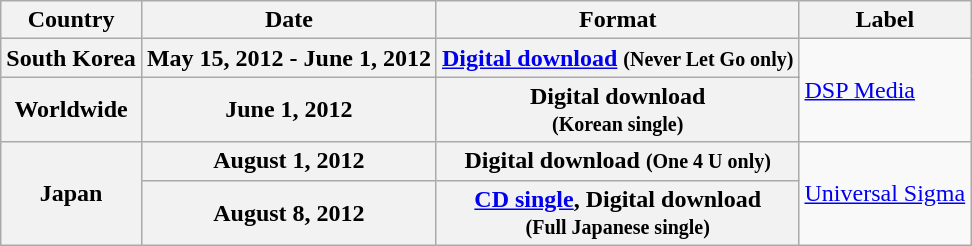<table class="wikitable plainrowheaders">
<tr>
<th scope="col">Country</th>
<th>Date</th>
<th>Format</th>
<th>Label</th>
</tr>
<tr>
<th scope="row" rowspan="2">South Korea</th>
<th scope="row" rowspan="1">May 15, 2012 - June 1, 2012</th>
<th scope="row" rowspan="1"><a href='#'>Digital download</a> <small>(Never Let Go only)</small></th>
<td rowspan="3"><a href='#'>DSP Media</a></td>
</tr>
<tr>
<th scope="row" rowspan="2">June 1, 2012</th>
<th scope="row" rowspan="2">Digital download<br><small>(Korean single)</small></th>
</tr>
<tr>
<th scope="row" rowspan="1">Worldwide</th>
</tr>
<tr>
<th scope="row" rowspan="2">Japan</th>
<th scope="row" rowspan="1">August 1, 2012</th>
<th scope="row" rowspan="1">Digital download <small>(One 4 U only)</small></th>
<td rowspan="2"><a href='#'>Universal Sigma</a></td>
</tr>
<tr>
<th scope="row" rowspan="1">August 8, 2012</th>
<th scope="row" rowspan="1"><a href='#'>CD single</a>, Digital download<br><small>(Full Japanese single)</small></th>
</tr>
</table>
